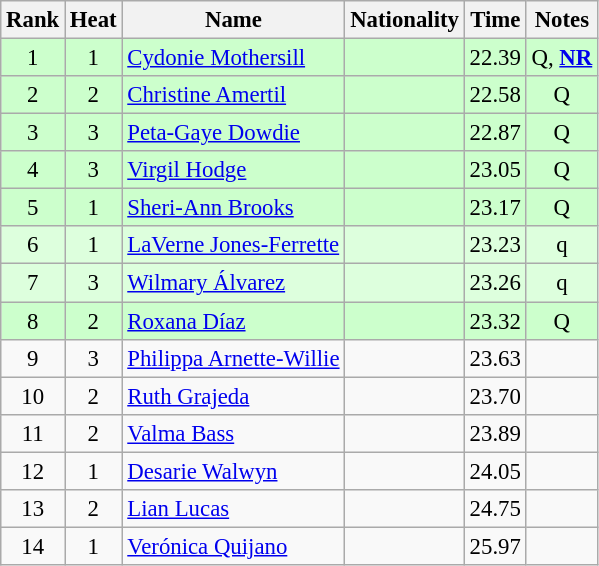<table class="wikitable sortable" style="text-align:center; font-size:95%">
<tr>
<th>Rank</th>
<th>Heat</th>
<th>Name</th>
<th>Nationality</th>
<th>Time</th>
<th>Notes</th>
</tr>
<tr bgcolor=ccffcc>
<td>1</td>
<td>1</td>
<td align=left><a href='#'>Cydonie Mothersill</a></td>
<td align=left></td>
<td>22.39</td>
<td>Q, <strong><a href='#'>NR</a></strong></td>
</tr>
<tr bgcolor=ccffcc>
<td>2</td>
<td>2</td>
<td align=left><a href='#'>Christine Amertil</a></td>
<td align=left></td>
<td>22.58</td>
<td>Q</td>
</tr>
<tr bgcolor=ccffcc>
<td>3</td>
<td>3</td>
<td align=left><a href='#'>Peta-Gaye Dowdie</a></td>
<td align=left></td>
<td>22.87</td>
<td>Q</td>
</tr>
<tr bgcolor=ccffcc>
<td>4</td>
<td>3</td>
<td align=left><a href='#'>Virgil Hodge</a></td>
<td align=left></td>
<td>23.05</td>
<td>Q</td>
</tr>
<tr bgcolor=ccffcc>
<td>5</td>
<td>1</td>
<td align=left><a href='#'>Sheri-Ann Brooks</a></td>
<td align=left></td>
<td>23.17</td>
<td>Q</td>
</tr>
<tr bgcolor=ddffdd>
<td>6</td>
<td>1</td>
<td align=left><a href='#'>LaVerne Jones-Ferrette</a></td>
<td align=left></td>
<td>23.23</td>
<td>q</td>
</tr>
<tr bgcolor=ddffdd>
<td>7</td>
<td>3</td>
<td align=left><a href='#'>Wilmary Álvarez</a></td>
<td align=left></td>
<td>23.26</td>
<td>q</td>
</tr>
<tr bgcolor=ccffcc>
<td>8</td>
<td>2</td>
<td align=left><a href='#'>Roxana Díaz</a></td>
<td align=left></td>
<td>23.32</td>
<td>Q</td>
</tr>
<tr>
<td>9</td>
<td>3</td>
<td align=left><a href='#'>Philippa Arnette-Willie</a></td>
<td align=left></td>
<td>23.63</td>
<td></td>
</tr>
<tr>
<td>10</td>
<td>2</td>
<td align=left><a href='#'>Ruth Grajeda</a></td>
<td align=left></td>
<td>23.70</td>
<td></td>
</tr>
<tr>
<td>11</td>
<td>2</td>
<td align=left><a href='#'>Valma Bass</a></td>
<td align=left></td>
<td>23.89</td>
<td></td>
</tr>
<tr>
<td>12</td>
<td>1</td>
<td align=left><a href='#'>Desarie Walwyn</a></td>
<td align=left></td>
<td>24.05</td>
<td></td>
</tr>
<tr>
<td>13</td>
<td>2</td>
<td align=left><a href='#'>Lian Lucas</a></td>
<td align=left></td>
<td>24.75</td>
<td></td>
</tr>
<tr>
<td>14</td>
<td>1</td>
<td align=left><a href='#'>Verónica Quijano</a></td>
<td align=left></td>
<td>25.97</td>
<td></td>
</tr>
</table>
